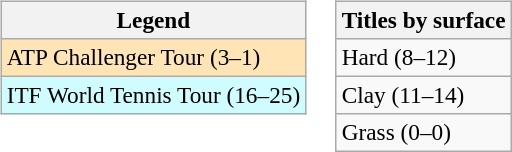<table>
<tr valign=top>
<td><br><table class=wikitable style=font-size:97%>
<tr>
<th>Legend</th>
</tr>
<tr bgcolor=moccasin>
<td>ATP Challenger Tour (3–1)</td>
</tr>
<tr bgcolor=cffcff>
<td>ITF World Tennis Tour (16–25)</td>
</tr>
</table>
</td>
<td><br><table class=wikitable style=font-size:97%>
<tr>
<th>Titles by surface</th>
</tr>
<tr>
<td>Hard (8–12)</td>
</tr>
<tr>
<td>Clay (11–14)</td>
</tr>
<tr>
<td>Grass (0–0)</td>
</tr>
</table>
</td>
</tr>
</table>
